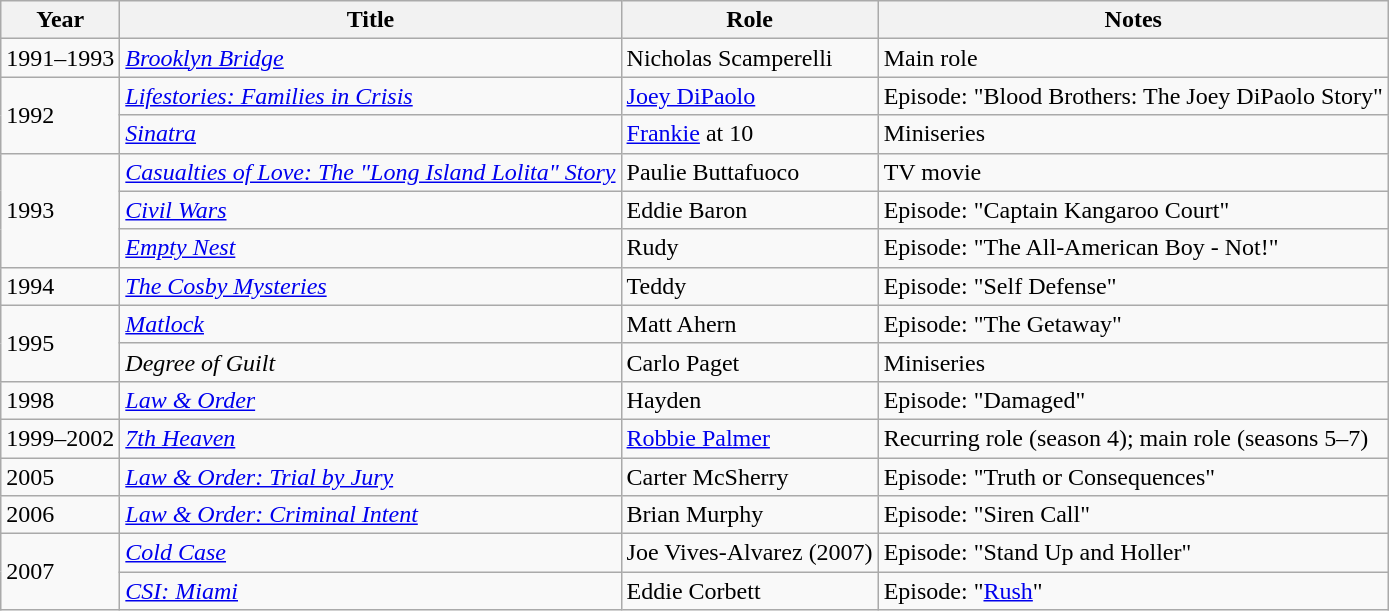<table class="wikitable sortable">
<tr>
<th>Year</th>
<th>Title</th>
<th>Role</th>
<th class="unsortable">Notes</th>
</tr>
<tr>
<td>1991–1993</td>
<td><em><a href='#'>Brooklyn Bridge</a></em></td>
<td>Nicholas Scamperelli</td>
<td>Main role</td>
</tr>
<tr>
<td rowspan=2>1992</td>
<td><em><a href='#'>Lifestories: Families in Crisis</a></em></td>
<td><a href='#'>Joey DiPaolo</a></td>
<td>Episode: "Blood Brothers: The Joey DiPaolo Story"</td>
</tr>
<tr>
<td><em><a href='#'>Sinatra</a></em></td>
<td><a href='#'>Frankie</a> at 10</td>
<td>Miniseries</td>
</tr>
<tr>
<td rowspan=3>1993</td>
<td><em><a href='#'>Casualties of Love: The "Long Island Lolita" Story</a></em></td>
<td>Paulie Buttafuoco</td>
<td>TV movie</td>
</tr>
<tr>
<td><em><a href='#'>Civil Wars</a></em></td>
<td>Eddie Baron</td>
<td>Episode: "Captain Kangaroo Court"</td>
</tr>
<tr>
<td><em><a href='#'>Empty Nest</a></em></td>
<td>Rudy</td>
<td>Episode: "The All-American Boy - Not!"</td>
</tr>
<tr>
<td>1994</td>
<td><em><a href='#'>The Cosby Mysteries</a></em></td>
<td>Teddy</td>
<td>Episode: "Self Defense"</td>
</tr>
<tr>
<td rowspan=2>1995</td>
<td><em><a href='#'>Matlock</a></em></td>
<td>Matt Ahern</td>
<td>Episode: "The Getaway"</td>
</tr>
<tr>
<td><em>Degree of Guilt</em></td>
<td>Carlo Paget</td>
<td>Miniseries</td>
</tr>
<tr>
<td>1998</td>
<td><em><a href='#'>Law & Order</a></em></td>
<td>Hayden</td>
<td>Episode: "Damaged"</td>
</tr>
<tr>
<td>1999–2002</td>
<td><em><a href='#'>7th Heaven</a></em></td>
<td><a href='#'>Robbie Palmer</a></td>
<td>Recurring role (season 4); main role (seasons 5–7)</td>
</tr>
<tr>
<td>2005</td>
<td><em><a href='#'>Law & Order: Trial by Jury</a></em></td>
<td>Carter McSherry</td>
<td>Episode: "Truth or Consequences"</td>
</tr>
<tr>
<td>2006</td>
<td><em><a href='#'>Law & Order: Criminal Intent</a></em></td>
<td>Brian Murphy</td>
<td>Episode: "Siren Call"</td>
</tr>
<tr>
<td rowspan=2>2007</td>
<td><em><a href='#'>Cold Case</a></em></td>
<td>Joe Vives-Alvarez (2007)</td>
<td>Episode: "Stand Up and Holler"</td>
</tr>
<tr>
<td><em><a href='#'>CSI: Miami</a></em></td>
<td>Eddie Corbett</td>
<td>Episode: "<a href='#'>Rush</a>"</td>
</tr>
</table>
